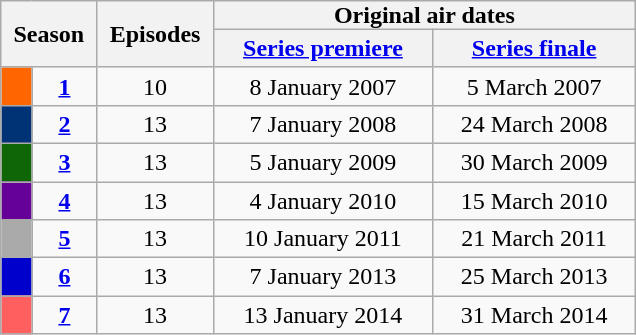<table class="wikitable" style="text-align:center;">
<tr>
<th style="padding:0 8px;" rowspan=2 colspan=2>Season</th>
<th style="padding:0 8px;" rowspan=2>Episodes</th>
<th style="padding:0 80px;" colspan=2>Original air dates</th>
</tr>
<tr>
<th><a href='#'>Series premiere</a></th>
<th><a href='#'>Series finale</a></th>
</tr>
<tr>
<td style="background:#ff6600; height:10px;"></td>
<td><strong><a href='#'>1</a></strong></td>
<td>10</td>
<td>8 January 2007</td>
<td>5 March 2007</td>
</tr>
<tr>
<td style="background:#003376; height:10px;"></td>
<td><strong><a href='#'>2</a></strong></td>
<td>13</td>
<td>7 January 2008</td>
<td>24 March 2008</td>
</tr>
<tr>
<td style="background:#0E6606; height:10px;"></td>
<td><strong><a href='#'>3</a></strong></td>
<td>13</td>
<td>5 January 2009</td>
<td>30 March 2009</td>
</tr>
<tr>
<td style="background:#660198; height:10px;"></td>
<td><strong><a href='#'>4</a></strong></td>
<td>13</td>
<td>4 January 2010</td>
<td>15 March 2010</td>
</tr>
<tr>
<td style="background:#aaa; height:10px;"></td>
<td><strong><a href='#'>5</a></strong></td>
<td>13</td>
<td>10 January 2011</td>
<td>21 March 2011</td>
</tr>
<tr>
<td style="background:#0000cd; height:10px;"></td>
<td><strong><a href='#'>6</a></strong></td>
<td>13</td>
<td>7 January 2013</td>
<td>25 March 2013</td>
</tr>
<tr>
<td style="background:#FF5F5F; height:10px;"></td>
<td><strong><a href='#'>7</a></strong></td>
<td>13</td>
<td>13 January 2014</td>
<td>31 March 2014</td>
</tr>
</table>
